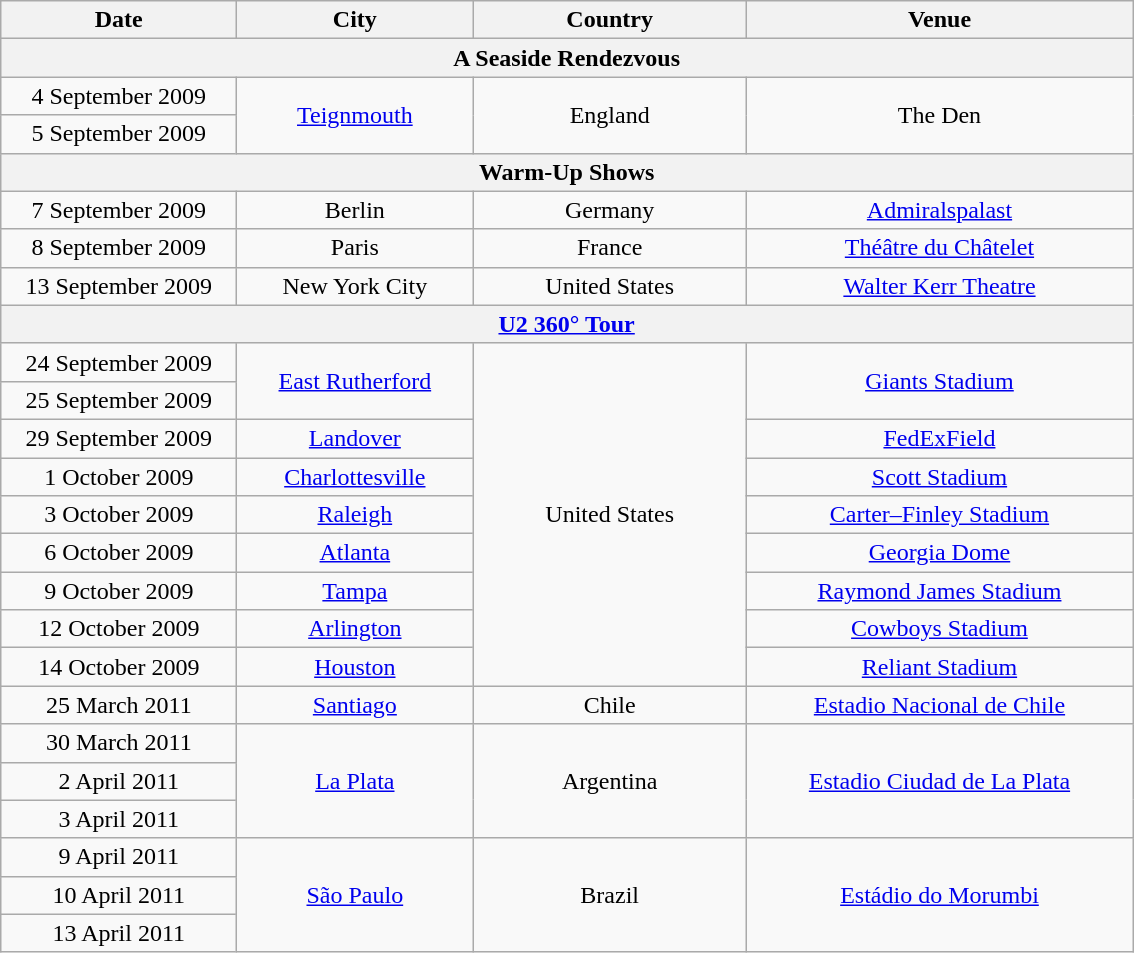<table class="wikitable" style="text-align:center;">
<tr>
<th style="width:150px;">Date</th>
<th style="width:150px;">City</th>
<th style="width:175px;">Country</th>
<th style="width:250px;">Venue</th>
</tr>
<tr>
<th colspan="4">A Seaside Rendezvous</th>
</tr>
<tr>
<td>4 September 2009</td>
<td rowspan="2"><a href='#'>Teignmouth</a></td>
<td rowspan="2">England</td>
<td rowspan="2">The Den</td>
</tr>
<tr>
<td>5 September 2009</td>
</tr>
<tr>
<th colspan="4">Warm-Up Shows</th>
</tr>
<tr>
<td>7 September 2009</td>
<td>Berlin</td>
<td>Germany</td>
<td><a href='#'>Admiralspalast</a></td>
</tr>
<tr>
<td>8 September 2009</td>
<td>Paris</td>
<td>France</td>
<td><a href='#'>Théâtre du Châtelet</a></td>
</tr>
<tr>
<td>13 September 2009</td>
<td>New York City</td>
<td>United States</td>
<td><a href='#'>Walter Kerr Theatre</a></td>
</tr>
<tr>
<th colspan="4"><a href='#'>U2 360° Tour</a></th>
</tr>
<tr>
<td>24 September 2009</td>
<td rowspan="2"><a href='#'>East Rutherford</a></td>
<td rowspan="9">United States</td>
<td rowspan="2"><a href='#'>Giants Stadium</a></td>
</tr>
<tr>
<td>25 September 2009</td>
</tr>
<tr>
<td>29 September 2009</td>
<td><a href='#'>Landover</a></td>
<td><a href='#'>FedExField</a></td>
</tr>
<tr>
<td>1 October 2009</td>
<td><a href='#'>Charlottesville</a></td>
<td><a href='#'>Scott Stadium</a></td>
</tr>
<tr>
<td>3 October 2009</td>
<td><a href='#'>Raleigh</a></td>
<td><a href='#'>Carter–Finley Stadium</a></td>
</tr>
<tr>
<td>6 October 2009</td>
<td><a href='#'>Atlanta</a></td>
<td><a href='#'>Georgia Dome</a></td>
</tr>
<tr>
<td>9 October 2009</td>
<td><a href='#'>Tampa</a></td>
<td><a href='#'>Raymond James Stadium</a></td>
</tr>
<tr>
<td>12 October 2009</td>
<td><a href='#'>Arlington</a></td>
<td><a href='#'>Cowboys Stadium</a></td>
</tr>
<tr>
<td>14 October 2009</td>
<td><a href='#'>Houston</a></td>
<td><a href='#'>Reliant Stadium</a></td>
</tr>
<tr>
<td>25 March 2011</td>
<td><a href='#'>Santiago</a></td>
<td>Chile</td>
<td><a href='#'>Estadio Nacional de Chile</a></td>
</tr>
<tr>
<td>30 March 2011</td>
<td rowspan="3"><a href='#'>La Plata</a></td>
<td rowspan="3">Argentina</td>
<td rowspan="3"><a href='#'>Estadio Ciudad de La Plata</a></td>
</tr>
<tr>
<td>2 April 2011</td>
</tr>
<tr>
<td>3 April 2011</td>
</tr>
<tr>
<td>9 April 2011</td>
<td rowspan="3"><a href='#'>São Paulo</a></td>
<td rowspan="3">Brazil</td>
<td rowspan="3"><a href='#'>Estádio do Morumbi</a></td>
</tr>
<tr>
<td>10 April 2011</td>
</tr>
<tr>
<td>13 April 2011</td>
</tr>
</table>
